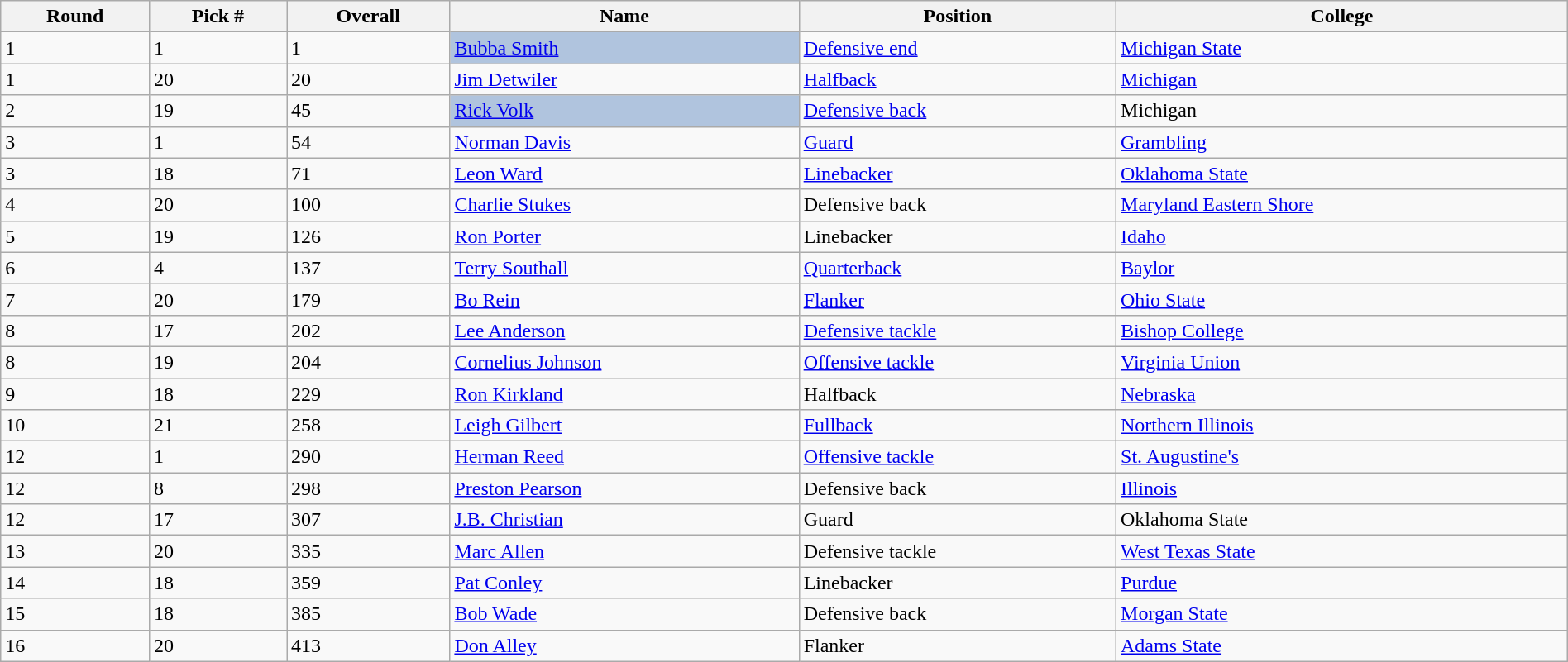<table class="wikitable sortable sortable" style="width: 100%">
<tr>
<th>Round</th>
<th>Pick #</th>
<th>Overall</th>
<th>Name</th>
<th>Position</th>
<th>College</th>
</tr>
<tr>
<td>1</td>
<td>1</td>
<td>1</td>
<td bgcolor=lightsteelblue><a href='#'>Bubba Smith</a></td>
<td><a href='#'>Defensive end</a></td>
<td><a href='#'>Michigan State</a></td>
</tr>
<tr>
<td>1</td>
<td>20</td>
<td>20</td>
<td><a href='#'>Jim Detwiler</a></td>
<td><a href='#'>Halfback</a></td>
<td><a href='#'>Michigan</a></td>
</tr>
<tr>
<td>2</td>
<td>19</td>
<td>45</td>
<td bgcolor=lightsteelblue><a href='#'>Rick Volk</a></td>
<td><a href='#'>Defensive back</a></td>
<td>Michigan</td>
</tr>
<tr>
<td>3</td>
<td>1</td>
<td>54</td>
<td><a href='#'>Norman Davis</a></td>
<td><a href='#'>Guard</a></td>
<td><a href='#'>Grambling</a></td>
</tr>
<tr>
<td>3</td>
<td>18</td>
<td>71</td>
<td><a href='#'>Leon Ward</a></td>
<td><a href='#'>Linebacker</a></td>
<td><a href='#'>Oklahoma State</a></td>
</tr>
<tr>
<td>4</td>
<td>20</td>
<td>100</td>
<td><a href='#'>Charlie Stukes</a></td>
<td>Defensive back</td>
<td><a href='#'>Maryland Eastern Shore</a></td>
</tr>
<tr>
<td>5</td>
<td>19</td>
<td>126</td>
<td><a href='#'>Ron Porter</a></td>
<td>Linebacker</td>
<td><a href='#'>Idaho</a></td>
</tr>
<tr>
<td>6</td>
<td>4</td>
<td>137</td>
<td><a href='#'>Terry Southall</a></td>
<td><a href='#'>Quarterback</a></td>
<td><a href='#'>Baylor</a></td>
</tr>
<tr>
<td>7</td>
<td>20</td>
<td>179</td>
<td><a href='#'>Bo Rein</a></td>
<td><a href='#'>Flanker</a></td>
<td><a href='#'>Ohio State</a></td>
</tr>
<tr>
<td>8</td>
<td>17</td>
<td>202</td>
<td><a href='#'>Lee Anderson</a></td>
<td><a href='#'>Defensive tackle</a></td>
<td><a href='#'>Bishop College</a></td>
</tr>
<tr>
<td>8</td>
<td>19</td>
<td>204</td>
<td><a href='#'>Cornelius Johnson</a></td>
<td><a href='#'>Offensive tackle</a></td>
<td><a href='#'>Virginia Union</a></td>
</tr>
<tr>
<td>9</td>
<td>18</td>
<td>229</td>
<td><a href='#'>Ron Kirkland</a></td>
<td>Halfback</td>
<td><a href='#'>Nebraska</a></td>
</tr>
<tr>
<td>10</td>
<td>21</td>
<td>258</td>
<td><a href='#'>Leigh Gilbert</a></td>
<td><a href='#'>Fullback</a></td>
<td><a href='#'>Northern Illinois</a></td>
</tr>
<tr>
<td>12</td>
<td>1</td>
<td>290</td>
<td><a href='#'>Herman Reed</a></td>
<td><a href='#'>Offensive tackle</a></td>
<td><a href='#'>St. Augustine's</a></td>
</tr>
<tr>
<td>12</td>
<td>8</td>
<td>298</td>
<td><a href='#'>Preston Pearson</a></td>
<td>Defensive back</td>
<td><a href='#'>Illinois</a></td>
</tr>
<tr>
<td>12</td>
<td>17</td>
<td>307</td>
<td><a href='#'>J.B. Christian</a></td>
<td>Guard</td>
<td>Oklahoma State</td>
</tr>
<tr>
<td>13</td>
<td>20</td>
<td>335</td>
<td><a href='#'>Marc Allen</a></td>
<td>Defensive tackle</td>
<td><a href='#'>West Texas State</a></td>
</tr>
<tr>
<td>14</td>
<td>18</td>
<td>359</td>
<td><a href='#'>Pat Conley</a></td>
<td>Linebacker</td>
<td><a href='#'>Purdue</a></td>
</tr>
<tr>
<td>15</td>
<td>18</td>
<td>385</td>
<td><a href='#'>Bob Wade</a></td>
<td>Defensive back</td>
<td><a href='#'>Morgan State</a></td>
</tr>
<tr>
<td>16</td>
<td>20</td>
<td>413</td>
<td><a href='#'>Don Alley</a></td>
<td>Flanker</td>
<td><a href='#'>Adams State</a></td>
</tr>
</table>
